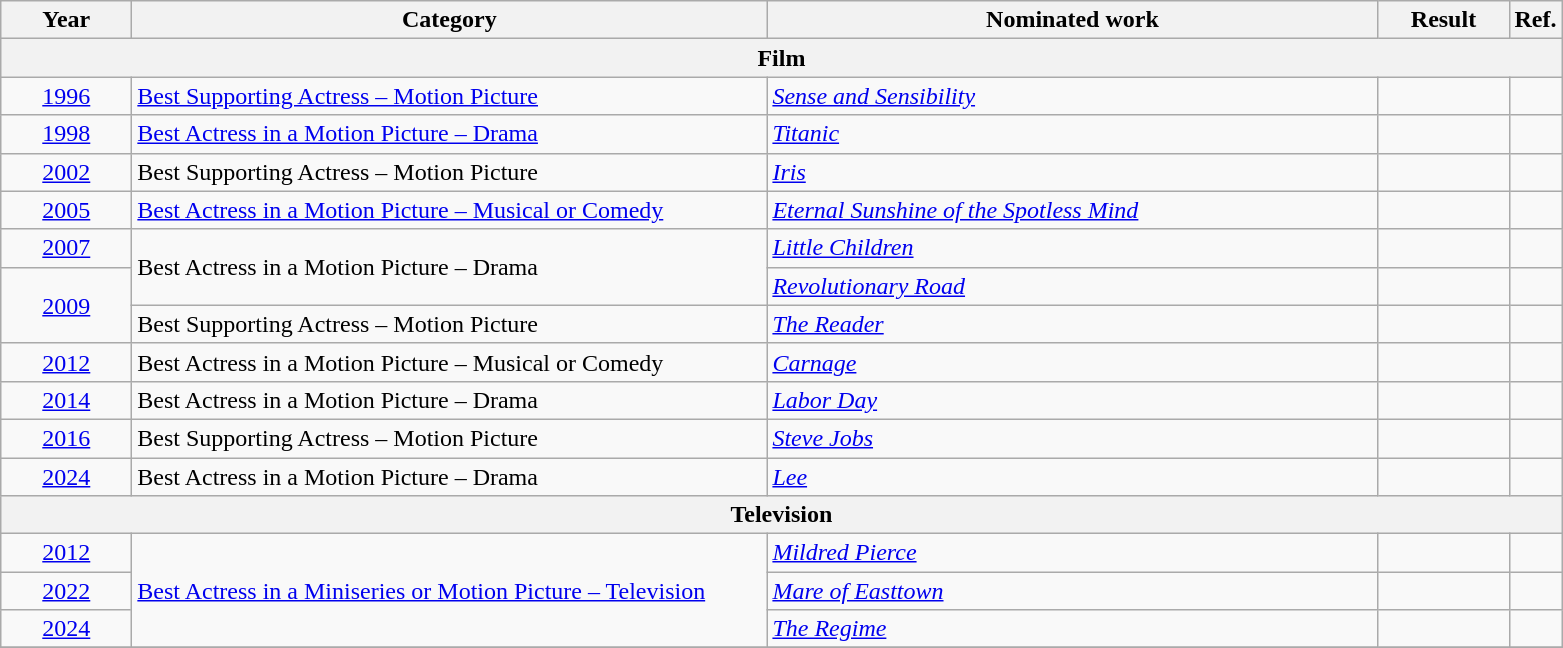<table class=wikitable>
<tr>
<th scope="col" style="width:5em;">Year</th>
<th scope="col" style="width:26em;">Category</th>
<th scope="col" style="width:25em;">Nominated work</th>
<th scope="col" style="width:5em;">Result</th>
<th>Ref.</th>
</tr>
<tr>
<th colspan="5">Film</th>
</tr>
<tr>
<td style="text-align:center;"><a href='#'>1996</a></td>
<td><a href='#'>Best Supporting Actress – Motion Picture</a></td>
<td><em><a href='#'>Sense and Sensibility</a></em></td>
<td></td>
<td style="text-align:center;"></td>
</tr>
<tr>
<td style="text-align:center;"><a href='#'>1998</a></td>
<td><a href='#'>Best Actress in a Motion Picture – Drama</a></td>
<td><em><a href='#'>Titanic</a></em></td>
<td></td>
<td style="text-align:center;"></td>
</tr>
<tr>
<td style="text-align:center;"><a href='#'>2002</a></td>
<td>Best Supporting Actress – Motion Picture</td>
<td><em><a href='#'>Iris</a></em></td>
<td></td>
<td style="text-align:center;"></td>
</tr>
<tr>
<td style="text-align:center;"><a href='#'>2005</a></td>
<td><a href='#'>Best Actress in a Motion Picture – Musical or Comedy</a></td>
<td><em><a href='#'>Eternal Sunshine of the Spotless Mind</a></em></td>
<td></td>
<td style="text-align:center;"></td>
</tr>
<tr>
<td style="text-align:center;"><a href='#'>2007</a></td>
<td rowspan=2>Best Actress in a Motion Picture – Drama</td>
<td><em><a href='#'>Little Children</a></em></td>
<td></td>
<td style="text-align:center;"></td>
</tr>
<tr>
<td style="text-align:center;", rowspan=2><a href='#'>2009</a></td>
<td><em><a href='#'>Revolutionary Road</a></em></td>
<td></td>
<td style="text-align:center;"></td>
</tr>
<tr>
<td>Best Supporting Actress – Motion Picture</td>
<td><em><a href='#'>The Reader</a></em></td>
<td></td>
<td style="text-align:center;"></td>
</tr>
<tr>
<td align="center"><a href='#'>2012</a></td>
<td>Best Actress in a Motion Picture – Musical or Comedy</td>
<td><em><a href='#'>Carnage</a></em></td>
<td></td>
<td style="text-align:center;"></td>
</tr>
<tr>
<td style="text-align:center;"><a href='#'>2014</a></td>
<td>Best Actress in a Motion Picture – Drama</td>
<td><em><a href='#'>Labor Day</a></em></td>
<td></td>
<td style="text-align:center;"></td>
</tr>
<tr>
<td style="text-align:center;"><a href='#'>2016</a></td>
<td>Best Supporting Actress – Motion Picture</td>
<td><em><a href='#'>Steve Jobs</a></em></td>
<td></td>
<td style="text-align:center;"></td>
</tr>
<tr>
<td style="text-align:center;",><a href='#'>2024</a></td>
<td>Best Actress in a Motion Picture – Drama</td>
<td><em><a href='#'>Lee</a></em></td>
<td></td>
<td style="text-align:center;"></td>
</tr>
<tr>
<th colspan="5">Television</th>
</tr>
<tr>
<td style="text-align:center;",><a href='#'>2012</a></td>
<td rowspan="3"><a href='#'>Best Actress in a Miniseries or Motion Picture – Television</a></td>
<td><em><a href='#'>Mildred Pierce</a></em></td>
<td></td>
<td style="text-align:center;"></td>
</tr>
<tr>
<td style="text-align:center;"><a href='#'>2022</a></td>
<td><em><a href='#'>Mare of Easttown</a></em></td>
<td></td>
<td style="text-align:center;"></td>
</tr>
<tr>
<td style="text-align:center;",><a href='#'>2024</a></td>
<td><em><a href='#'>The Regime</a></em></td>
<td></td>
<td style="text-align:center;"></td>
</tr>
<tr>
</tr>
</table>
